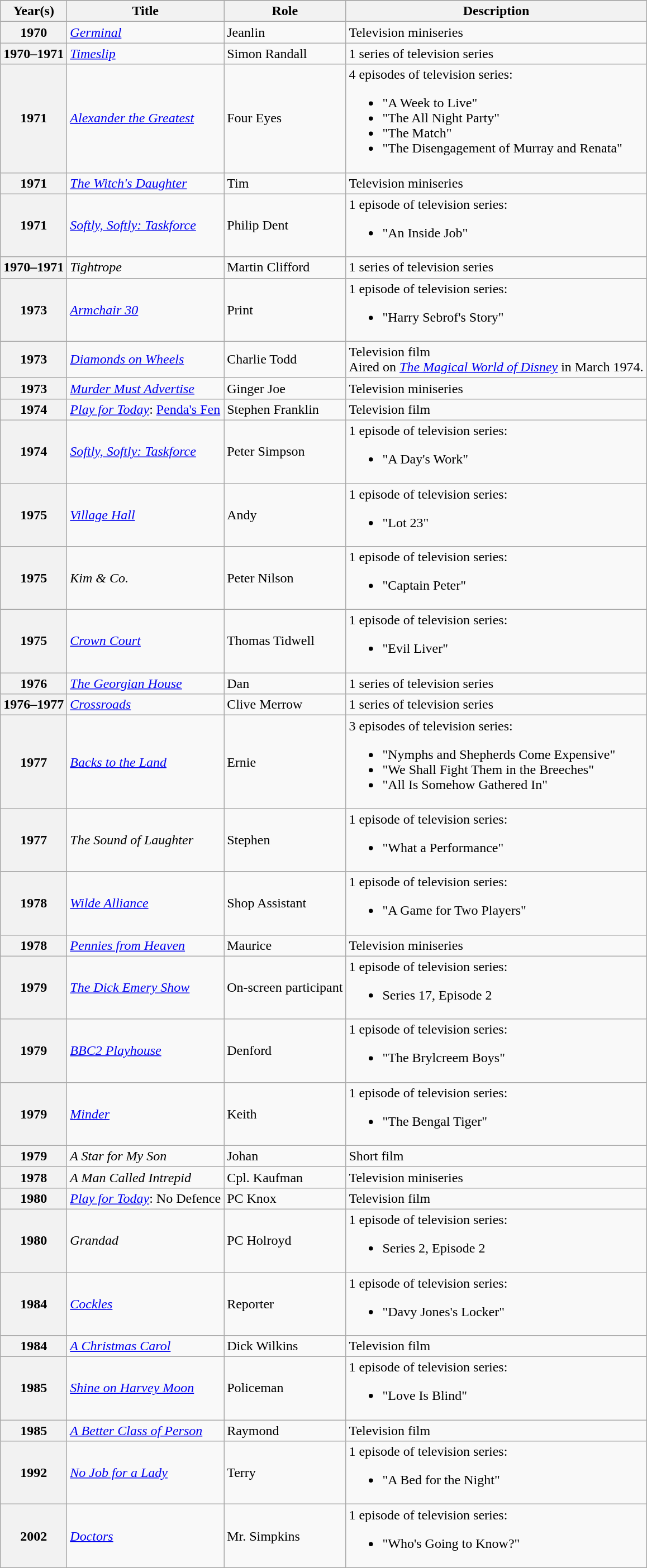<table class="wikitable plainrowheaders sortable">
<tr>
</tr>
<tr>
<th scope=col>Year(s)</th>
<th scope=col>Title</th>
<th scope=col>Role</th>
<th scope=col class=unsortable>Description</th>
</tr>
<tr>
<th scope=row>1970</th>
<td><em><a href='#'>Germinal</a></em></td>
<td>Jeanlin</td>
<td>Television miniseries</td>
</tr>
<tr>
<th scope=row>1970–1971</th>
<td><em><a href='#'>Timeslip</a></em></td>
<td>Simon Randall</td>
<td>1 series of television series</td>
</tr>
<tr>
<th scope=row>1971</th>
<td><em><a href='#'>Alexander the Greatest</a></em></td>
<td>Four Eyes</td>
<td>4 episodes of television series:<br><ul><li>"A Week to Live"</li><li>"The All Night Party"</li><li>"The Match"</li><li>"The Disengagement of Murray and Renata"</li></ul></td>
</tr>
<tr>
<th scope=row>1971</th>
<td><em><a href='#'>The Witch's Daughter</a></em></td>
<td>Tim</td>
<td>Television miniseries</td>
</tr>
<tr>
<th scope=row>1971</th>
<td><em><a href='#'>Softly, Softly: Taskforce</a></em></td>
<td>Philip Dent</td>
<td>1 episode of television series:<br><ul><li>"An Inside Job"</li></ul></td>
</tr>
<tr>
<th scope=row>1970–1971</th>
<td><em>Tightrope</em></td>
<td>Martin Clifford</td>
<td>1 series of television series</td>
</tr>
<tr>
<th scope=row>1973</th>
<td><em><a href='#'>Armchair 30</a></em></td>
<td>Print</td>
<td>1 episode of television series:<br><ul><li>"Harry Sebrof's Story"</li></ul></td>
</tr>
<tr>
<th scope=row>1973</th>
<td><em><a href='#'>Diamonds on Wheels</a></em></td>
<td>Charlie Todd</td>
<td>Television film<br>Aired on <em><a href='#'>The Magical World of Disney</a></em> in March 1974.</td>
</tr>
<tr>
<th scope=row>1973</th>
<td><em><a href='#'>Murder Must Advertise</a></em></td>
<td>Ginger Joe</td>
<td>Television miniseries</td>
</tr>
<tr>
<th scope=row>1974</th>
<td><em><a href='#'>Play for Today</a></em>: <a href='#'>Penda's Fen</a></td>
<td>Stephen Franklin</td>
<td>Television film</td>
</tr>
<tr>
<th scope=row>1974</th>
<td><em><a href='#'>Softly, Softly: Taskforce</a></em></td>
<td>Peter Simpson</td>
<td>1 episode of television series:<br><ul><li>"A Day's Work"</li></ul></td>
</tr>
<tr>
<th scope=row>1975</th>
<td><em><a href='#'>Village Hall</a></em></td>
<td>Andy</td>
<td>1 episode of television series:<br><ul><li>"Lot 23"</li></ul></td>
</tr>
<tr>
<th scope=row>1975</th>
<td><em>Kim & Co.</em></td>
<td>Peter Nilson</td>
<td>1 episode of television series:<br><ul><li>"Captain Peter"</li></ul></td>
</tr>
<tr>
<th scope=row>1975</th>
<td><em><a href='#'>Crown Court</a></em></td>
<td>Thomas Tidwell</td>
<td>1 episode of television series:<br><ul><li>"Evil Liver"</li></ul></td>
</tr>
<tr>
<th scope=row>1976</th>
<td><em><a href='#'>The Georgian House</a></em></td>
<td>Dan</td>
<td>1 series of television series</td>
</tr>
<tr>
<th scope=row>1976–1977</th>
<td><em><a href='#'>Crossroads</a></em></td>
<td>Clive Merrow</td>
<td>1 series of television series</td>
</tr>
<tr>
<th scope=row>1977</th>
<td><em><a href='#'>Backs to the Land</a></em></td>
<td>Ernie</td>
<td>3 episodes of television series:<br><ul><li>"Nymphs and Shepherds Come Expensive"</li><li>"We Shall Fight Them in the Breeches"</li><li>"All Is Somehow Gathered In"</li></ul></td>
</tr>
<tr>
<th scope=row>1977</th>
<td><em>The Sound of Laughter</em></td>
<td>Stephen</td>
<td>1 episode of television series:<br><ul><li>"What a Performance"</li></ul></td>
</tr>
<tr>
<th scope=row>1978</th>
<td><em><a href='#'>Wilde Alliance</a></em></td>
<td>Shop Assistant</td>
<td>1 episode of television series:<br><ul><li>"A Game for Two Players"</li></ul></td>
</tr>
<tr>
<th scope=row>1978</th>
<td><em><a href='#'>Pennies from Heaven</a></em></td>
<td>Maurice</td>
<td>Television miniseries</td>
</tr>
<tr>
<th scope=row>1979</th>
<td><em><a href='#'>The Dick Emery Show</a></em></td>
<td>On-screen participant</td>
<td>1 episode of television series:<br><ul><li>Series 17, Episode 2</li></ul></td>
</tr>
<tr>
<th scope=row>1979</th>
<td><em><a href='#'>BBC2 Playhouse</a></em></td>
<td>Denford</td>
<td>1 episode of television series:<br><ul><li>"The Brylcreem Boys"</li></ul></td>
</tr>
<tr>
<th scope=row>1979</th>
<td><em><a href='#'>Minder</a></em></td>
<td>Keith</td>
<td>1 episode of television series:<br><ul><li>"The Bengal Tiger"</li></ul></td>
</tr>
<tr>
<th scope=row>1979</th>
<td><em>A Star for My Son</em></td>
<td>Johan</td>
<td>Short film</td>
</tr>
<tr>
<th scope=row>1978</th>
<td><em>A Man Called Intrepid</em></td>
<td>Cpl. Kaufman</td>
<td>Television miniseries</td>
</tr>
<tr>
<th scope=row>1980</th>
<td><em><a href='#'>Play for Today</a></em>: No Defence</td>
<td>PC Knox</td>
<td>Television film</td>
</tr>
<tr>
<th scope=row>1980</th>
<td><em>Grandad</em></td>
<td>PC Holroyd</td>
<td>1 episode of television series:<br><ul><li>Series 2, Episode 2</li></ul></td>
</tr>
<tr>
<th scope=row>1984</th>
<td><em><a href='#'>Cockles</a></em></td>
<td>Reporter</td>
<td>1 episode of television series:<br><ul><li>"Davy Jones's Locker"</li></ul></td>
</tr>
<tr>
<th scope=row>1984</th>
<td><em><a href='#'>A Christmas Carol</a></em></td>
<td>Dick Wilkins</td>
<td>Television film</td>
</tr>
<tr>
<th scope=row>1985</th>
<td><em><a href='#'>Shine on Harvey Moon</a></em></td>
<td>Policeman</td>
<td>1 episode of television series:<br><ul><li>"Love Is Blind"</li></ul></td>
</tr>
<tr>
<th scope=row>1985</th>
<td><em><a href='#'>A Better Class of Person</a></em></td>
<td>Raymond</td>
<td>Television film</td>
</tr>
<tr>
<th scope=row>1992</th>
<td><em><a href='#'>No Job for a Lady</a></em></td>
<td>Terry</td>
<td>1 episode of television series:<br><ul><li>"A Bed for the Night"</li></ul></td>
</tr>
<tr>
<th scope=row>2002</th>
<td><em><a href='#'>Doctors</a></em></td>
<td>Mr. Simpkins</td>
<td>1 episode of television series:<br><ul><li>"Who's Going to Know?"</li></ul></td>
</tr>
</table>
